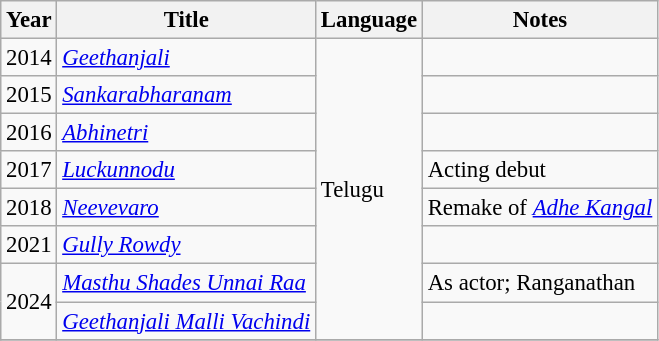<table class="wikitable" style="font-size: 95%;">
<tr>
<th>Year</th>
<th>Title</th>
<th>Language</th>
<th>Notes</th>
</tr>
<tr>
<td>2014</td>
<td><em><a href='#'>Geethanjali</a></em></td>
<td rowspan="8">Telugu</td>
<td></td>
</tr>
<tr>
<td>2015</td>
<td><em><a href='#'>Sankarabharanam</a></em></td>
<td></td>
</tr>
<tr>
<td>2016</td>
<td><em><a href='#'>Abhinetri</a></em></td>
<td></td>
</tr>
<tr>
<td>2017</td>
<td><em><a href='#'>Luckunnodu</a></em></td>
<td>Acting debut</td>
</tr>
<tr>
<td>2018</td>
<td><em><a href='#'>Neevevaro</a></em></td>
<td>Remake of <em><a href='#'>Adhe Kangal</a></em></td>
</tr>
<tr>
<td>2021</td>
<td><em><a href='#'>Gully Rowdy</a></em></td>
<td></td>
</tr>
<tr>
<td rowspan="2">2024</td>
<td><em><a href='#'>Masthu Shades Unnai Raa</a></em></td>
<td>As actor; Ranganathan</td>
</tr>
<tr>
<td><em><a href='#'>Geethanjali Malli Vachindi</a></em></td>
<td></td>
</tr>
<tr>
</tr>
</table>
